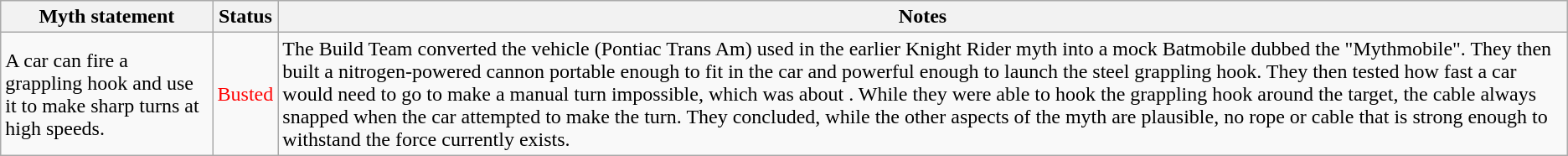<table class="wikitable plainrowheaders">
<tr>
<th>Myth statement</th>
<th>Status</th>
<th>Notes</th>
</tr>
<tr>
<td>A car can fire a grappling hook and use it to make sharp turns at high speeds.</td>
<td style="color:Red">Busted</td>
<td>The Build Team converted the vehicle (Pontiac Trans Am) used in the earlier Knight Rider myth into a mock Batmobile dubbed the "Mythmobile". They then built a nitrogen-powered cannon portable enough to fit in the car and powerful enough to launch the steel grappling hook. They then tested how fast a car would need to go to make a manual turn impossible, which was about . While they were able to hook the grappling hook around the target, the cable always snapped when the car attempted to make the turn. They concluded, while the other aspects of the myth are plausible, no rope or cable that is strong enough to withstand the force currently exists.</td>
</tr>
</table>
